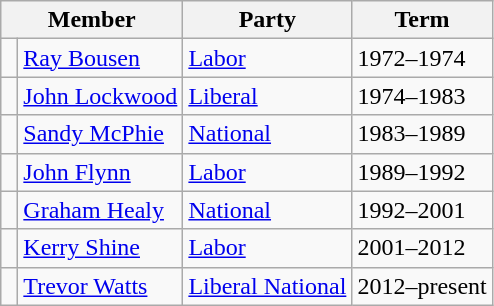<table class="wikitable">
<tr>
<th colspan="2">Member</th>
<th>Party</th>
<th>Term</th>
</tr>
<tr>
<td> </td>
<td><a href='#'>Ray Bousen</a></td>
<td><a href='#'>Labor</a></td>
<td>1972–1974</td>
</tr>
<tr>
<td> </td>
<td><a href='#'>John Lockwood</a></td>
<td><a href='#'>Liberal</a></td>
<td>1974–1983</td>
</tr>
<tr>
<td> </td>
<td><a href='#'>Sandy McPhie</a></td>
<td><a href='#'>National</a></td>
<td>1983–1989</td>
</tr>
<tr>
<td> </td>
<td><a href='#'>John Flynn</a></td>
<td><a href='#'>Labor</a></td>
<td>1989–1992</td>
</tr>
<tr>
<td> </td>
<td><a href='#'>Graham Healy</a></td>
<td><a href='#'>National</a></td>
<td>1992–2001</td>
</tr>
<tr>
<td> </td>
<td><a href='#'>Kerry Shine</a></td>
<td><a href='#'>Labor</a></td>
<td>2001–2012</td>
</tr>
<tr>
<td> </td>
<td><a href='#'>Trevor Watts</a></td>
<td><a href='#'>Liberal National</a></td>
<td>2012–present</td>
</tr>
</table>
